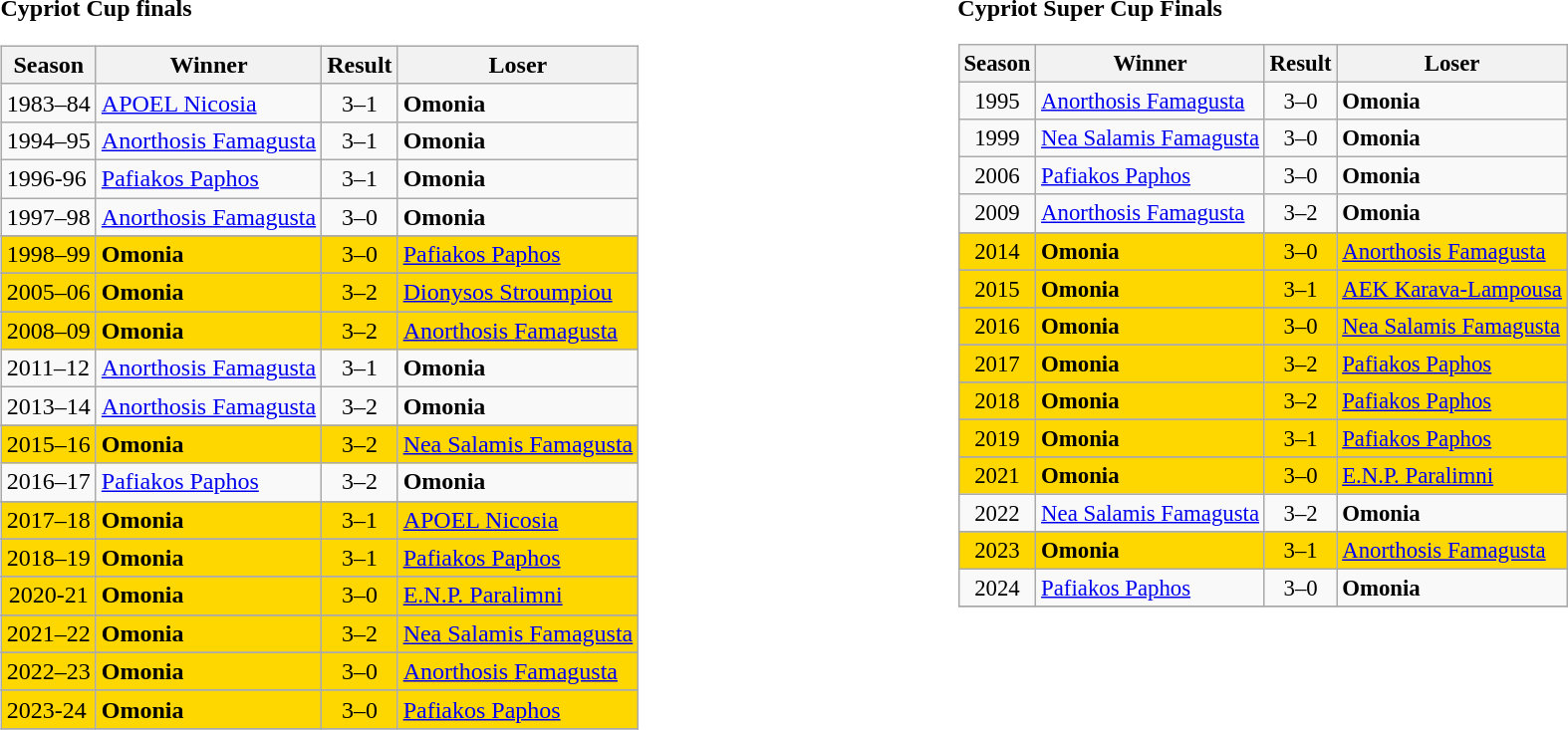<table>
<tr>
<td style="vertical-align:top; width:20%;"><br><strong>Cypriot Cup finals</strong><br>
<div><table class="wikitable sortable">
<tr>
<th style="text-align:center">Season</th>
<th style="text-align:center">Winner</th>
<th style="text-align:center">Result</th>
<th style="text-align:center">Loser</th>
</tr>
<tr>
<td>1983–84</td>
<td><a href='#'>APOEL Nicosia</a></td>
<td align="center">3–1</td>
<td><strong>Omonia</strong></td>
</tr>
<tr>
<td>1994–95</td>
<td><a href='#'>Anorthosis Famagusta</a></td>
<td align="center">3–1</td>
<td><strong>Omonia</strong></td>
</tr>
<tr>
<td>1996-96</td>
<td><a href='#'>Pafiakos Paphos</a></td>
<td align="center">3–1</td>
<td><strong>Omonia</strong></td>
</tr>
<tr>
<td>1997–98</td>
<td><a href='#'>Anorthosis Famagusta</a></td>
<td align="center">3–0</td>
<td><strong>Omonia</strong></td>
</tr>
<tr>
</tr>
<tr bgcolor=#FFD700 -align="center">
<td>1998–99</td>
<td><strong>Omonia</strong></td>
<td align="center">3–0</td>
<td><a href='#'>Pafiakos Paphos</a></td>
</tr>
<tr>
</tr>
<tr bgcolor=#FFD700 -align="center">
<td>2005–06</td>
<td><strong>Omonia</strong></td>
<td align="center">3–2</td>
<td><a href='#'>Dionysos Stroumpiou</a></td>
</tr>
<tr>
</tr>
<tr bgcolor=#FFD700 -align="center">
<td>2008–09</td>
<td><strong>Omonia</strong></td>
<td align="center">3–2</td>
<td><a href='#'>Anorthosis Famagusta</a></td>
</tr>
<tr>
<td>2011–12</td>
<td><a href='#'>Anorthosis Famagusta</a></td>
<td align="center">3–1</td>
<td><strong>Omonia</strong></td>
</tr>
<tr>
<td>2013–14</td>
<td><a href='#'>Anorthosis Famagusta</a></td>
<td align="center">3–2</td>
<td><strong>Omonia</strong></td>
</tr>
<tr>
</tr>
<tr bgcolor=#FFD700 -align="center">
<td>2015–16</td>
<td><strong>Omonia</strong></td>
<td align="center">3–2</td>
<td><a href='#'>Nea Salamis Famagusta</a></td>
</tr>
<tr>
<td>2016–17</td>
<td><a href='#'>Pafiakos Paphos</a></td>
<td align="center">3–2</td>
<td><strong>Omonia</strong></td>
</tr>
<tr>
</tr>
<tr bgcolor=#FFD700 -align="center">
<td>2017–18</td>
<td><strong>Omonia</strong></td>
<td align="center">3–1</td>
<td><a href='#'>APOEL Nicosia</a></td>
</tr>
<tr>
</tr>
<tr bgcolor=#FFD700 -align="center">
<td>2018–19</td>
<td><strong>Omonia</strong></td>
<td align="center">3–1</td>
<td><a href='#'>Pafiakos Paphos</a></td>
</tr>
<tr>
</tr>
<tr bgcolor=#FFD700 -align="center">
<td align="center">2020-21</td>
<td><strong>Omonia</strong></td>
<td align="center">3–0</td>
<td><a href='#'>E.N.P. Paralimni</a></td>
</tr>
<tr>
</tr>
<tr bgcolor=#FFD700 -align="center">
<td>2021–22</td>
<td><strong>Omonia</strong></td>
<td align="center">3–2</td>
<td><a href='#'>Nea Salamis Famagusta</a></td>
</tr>
<tr>
</tr>
<tr bgcolor=#FFD700 -align="center">
<td>2022–23</td>
<td><strong>Omonia</strong></td>
<td align="center">3–0</td>
<td><a href='#'>Anorthosis Famagusta</a></td>
</tr>
<tr>
</tr>
<tr bgcolor=#FFD700 -align="center">
<td>2023-24</td>
<td><strong>Omonia</strong></td>
<td align="center">3–0</td>
<td><a href='#'>Pafiakos Paphos</a></td>
</tr>
<tr>
</tr>
</table>
</div></td>
<td style="vertical-align:top; width:20%;"><br><strong>Cypriot Super Cup Finals</strong><br><table class="wikitable sortable" style="text-align: left; font-size:95%">
<tr>
<th style="text-align:center">Season</th>
<th style="text-align:center">Winner</th>
<th style="text-align:center">Result</th>
<th style="text-align:center">Loser</th>
</tr>
<tr>
<td align="center">1995</td>
<td><a href='#'>Anorthosis Famagusta</a></td>
<td align="center">3–0</td>
<td><strong>Omonia</strong></td>
</tr>
<tr>
<td align="center">1999</td>
<td><a href='#'>Nea Salamis Famagusta</a></td>
<td align="center">3–0</td>
<td><strong>Omonia</strong></td>
</tr>
<tr>
<td align="center">2006</td>
<td><a href='#'>Pafiakos Paphos</a></td>
<td align="center">3–0</td>
<td><strong>Omonia</strong></td>
</tr>
<tr>
<td align="center">2009</td>
<td><a href='#'>Anorthosis Famagusta</a></td>
<td align="center">3–2</td>
<td><strong>Omonia</strong></td>
</tr>
<tr>
</tr>
<tr bgcolor=#FFD700 -align="center">
<td align="center">2014</td>
<td><strong>Omonia</strong></td>
<td align="center">3–0</td>
<td><a href='#'>Anorthosis Famagusta</a></td>
</tr>
<tr>
</tr>
<tr bgcolor=#FFD700 -align="center">
<td align="center">2015</td>
<td><strong>Omonia</strong></td>
<td align="center">3–1</td>
<td><a href='#'>AEK Karava-Lampousa</a></td>
</tr>
<tr>
</tr>
<tr bgcolor=#FFD700 -align="center">
<td align="center">2016</td>
<td><strong>Omonia</strong></td>
<td align="center">3–0</td>
<td><a href='#'>Nea Salamis Famagusta</a></td>
</tr>
<tr>
</tr>
<tr bgcolor=#FFD700 -align="center">
<td align="center">2017</td>
<td><strong>Omonia</strong></td>
<td align="center">3–2</td>
<td><a href='#'>Pafiakos Paphos</a></td>
</tr>
<tr>
</tr>
<tr bgcolor=#FFD700 -align="center">
<td align="center">2018</td>
<td><strong>Omonia</strong></td>
<td align="center">3–2</td>
<td><a href='#'>Pafiakos Paphos</a></td>
</tr>
<tr>
</tr>
<tr bgcolor=#FFD700 -align="center">
<td align="center">2019</td>
<td><strong>Omonia</strong></td>
<td align="center">3–1</td>
<td><a href='#'>Pafiakos Paphos</a></td>
</tr>
<tr>
</tr>
<tr bgcolor=#FFD700 -align="center">
<td align="center">2021</td>
<td><strong>Omonia</strong></td>
<td align="center">3–0</td>
<td><a href='#'>E.N.P. Paralimni</a></td>
</tr>
<tr>
<td align="center">2022</td>
<td><a href='#'>Nea Salamis Famagusta</a></td>
<td align="center">3–2</td>
<td><strong>Omonia</strong></td>
</tr>
<tr>
</tr>
<tr bgcolor=#FFD700 -align="center">
<td align="center">2023</td>
<td><strong>Omonia</strong></td>
<td align="center">3–1</td>
<td><a href='#'>Anorthosis Famagusta</a></td>
</tr>
<tr>
<td align="center">2024</td>
<td><a href='#'>Pafiakos Paphos</a></td>
<td align="center">3–0</td>
<td><strong>Omonia</strong></td>
</tr>
<tr>
</tr>
</table>
</td>
</tr>
</table>
